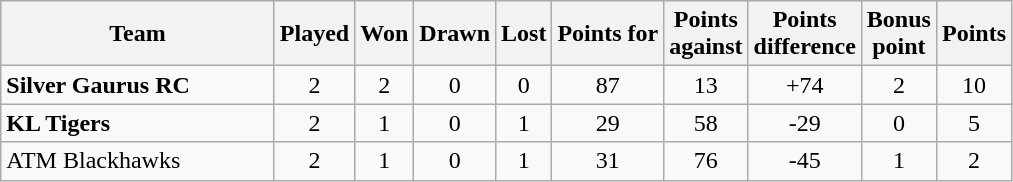<table class="wikitable" style="text-align:center">
<tr>
<th width=175>Team</th>
<th>Played</th>
<th>Won</th>
<th>Drawn</th>
<th>Lost</th>
<th>Points for</th>
<th>Points<br>against</th>
<th>Points<br>difference</th>
<th>Bonus<br>point</th>
<th>Points</th>
</tr>
<tr>
<td align="left"><strong>Silver Gaurus RC</strong></td>
<td>2</td>
<td>2</td>
<td>0</td>
<td>0</td>
<td>87</td>
<td>13</td>
<td>+74</td>
<td>2</td>
<td>10</td>
</tr>
<tr>
<td align="left"><strong>KL Tigers</strong></td>
<td>2</td>
<td>1</td>
<td>0</td>
<td>1</td>
<td>29</td>
<td>58</td>
<td>-29</td>
<td>0</td>
<td>5</td>
</tr>
<tr>
<td align="left">ATM Blackhawks</td>
<td>2</td>
<td>1</td>
<td>0</td>
<td>1</td>
<td>31</td>
<td>76</td>
<td>-45</td>
<td>1</td>
<td>2</td>
</tr>
</table>
